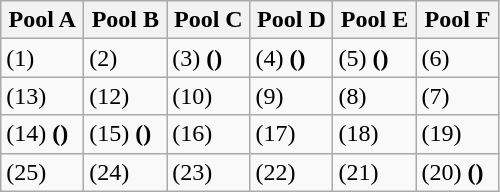<table class="wikitable" style="white-space: nowrap;">
<tr>
<th width=16%>Pool A</th>
<th width=16%>Pool B</th>
<th width=16%>Pool C</th>
<th width=16%>Pool D</th>
<th width=16%>Pool E</th>
<th width=16%>Pool F</th>
</tr>
<tr>
<td><strong></strong> (1)</td>
<td><strong></strong> (2)</td>
<td><strong> </strong>(3) <strong>()</strong></td>
<td><strong></strong> (4) <strong>()</strong></td>
<td><strong></strong> (5) <strong>()</strong></td>
<td> (6)</td>
</tr>
<tr>
<td> (13)</td>
<td> (12)</td>
<td> (10)</td>
<td> (9)</td>
<td> (8)</td>
<td><strong></strong> (7)</td>
</tr>
<tr>
<td> (14) <strong>()</strong></td>
<td> (15) <strong>()</strong></td>
<td> (16)</td>
<td> (17)</td>
<td> (18)</td>
<td> (19)</td>
</tr>
<tr>
<td> (25)</td>
<td> (24)</td>
<td> (23)</td>
<td> (22)</td>
<td> (21)</td>
<td> (20) <strong>()</strong></td>
</tr>
</table>
